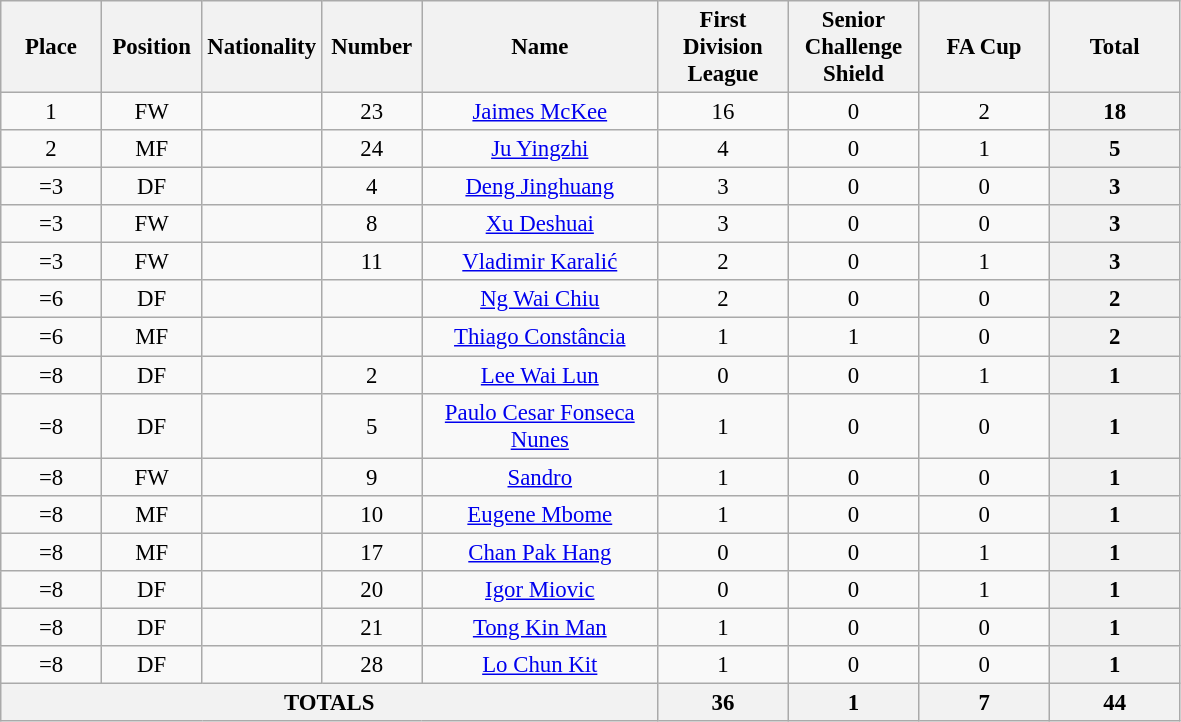<table class="wikitable" style="font-size: 95%; text-align: center;">
<tr>
<th width=60>Place</th>
<th width=60>Position</th>
<th width=60>Nationality</th>
<th width=60>Number</th>
<th width=150>Name</th>
<th width=80>First Division League</th>
<th width=80>Senior Challenge Shield</th>
<th width=80>FA Cup</th>
<th width=80><strong>Total</strong></th>
</tr>
<tr>
<td>1</td>
<td>FW</td>
<td></td>
<td>23</td>
<td><a href='#'>Jaimes McKee</a></td>
<td>16</td>
<td>0</td>
<td>2</td>
<th>18</th>
</tr>
<tr>
<td>2</td>
<td>MF</td>
<td></td>
<td>24</td>
<td><a href='#'>Ju Yingzhi</a></td>
<td>4</td>
<td>0</td>
<td>1</td>
<th>5</th>
</tr>
<tr>
<td>=3</td>
<td>DF</td>
<td></td>
<td>4</td>
<td><a href='#'>Deng Jinghuang</a></td>
<td>3</td>
<td>0</td>
<td>0</td>
<th>3</th>
</tr>
<tr>
<td>=3</td>
<td>FW</td>
<td></td>
<td>8</td>
<td><a href='#'>Xu Deshuai</a></td>
<td>3</td>
<td>0</td>
<td>0</td>
<th>3</th>
</tr>
<tr>
<td>=3</td>
<td>FW</td>
<td></td>
<td>11</td>
<td><a href='#'>Vladimir Karalić</a></td>
<td>2</td>
<td>0</td>
<td>1</td>
<th>3</th>
</tr>
<tr>
<td>=6</td>
<td>DF</td>
<td></td>
<td></td>
<td><a href='#'>Ng Wai Chiu</a></td>
<td>2</td>
<td>0</td>
<td>0</td>
<th>2</th>
</tr>
<tr>
<td>=6</td>
<td>MF</td>
<td></td>
<td></td>
<td><a href='#'>Thiago Constância</a></td>
<td>1</td>
<td>1</td>
<td>0</td>
<th>2</th>
</tr>
<tr>
<td>=8</td>
<td>DF</td>
<td></td>
<td>2</td>
<td><a href='#'>Lee Wai Lun</a></td>
<td>0</td>
<td>0</td>
<td>1</td>
<th>1</th>
</tr>
<tr>
<td>=8</td>
<td>DF</td>
<td></td>
<td>5</td>
<td><a href='#'>Paulo Cesar Fonseca Nunes</a></td>
<td>1</td>
<td>0</td>
<td>0</td>
<th>1</th>
</tr>
<tr>
<td>=8</td>
<td>FW</td>
<td></td>
<td>9</td>
<td><a href='#'>Sandro</a></td>
<td>1</td>
<td>0</td>
<td>0</td>
<th>1</th>
</tr>
<tr>
<td>=8</td>
<td>MF</td>
<td></td>
<td>10</td>
<td><a href='#'>Eugene Mbome</a></td>
<td>1</td>
<td>0</td>
<td>0</td>
<th>1</th>
</tr>
<tr>
<td>=8</td>
<td>MF</td>
<td></td>
<td>17</td>
<td><a href='#'>Chan Pak Hang</a></td>
<td>0</td>
<td>0</td>
<td>1</td>
<th>1</th>
</tr>
<tr>
<td>=8</td>
<td>DF</td>
<td></td>
<td>20</td>
<td><a href='#'>Igor Miovic</a></td>
<td>0</td>
<td>0</td>
<td>1</td>
<th>1</th>
</tr>
<tr>
<td>=8</td>
<td>DF</td>
<td></td>
<td>21</td>
<td><a href='#'>Tong Kin Man</a></td>
<td>1</td>
<td>0</td>
<td>0</td>
<th>1</th>
</tr>
<tr>
<td>=8</td>
<td>DF</td>
<td></td>
<td>28</td>
<td><a href='#'>Lo Chun Kit</a></td>
<td>1</td>
<td>0</td>
<td>0</td>
<th>1</th>
</tr>
<tr>
<th colspan="5">TOTALS</th>
<th>36</th>
<th>1</th>
<th>7</th>
<th>44</th>
</tr>
</table>
